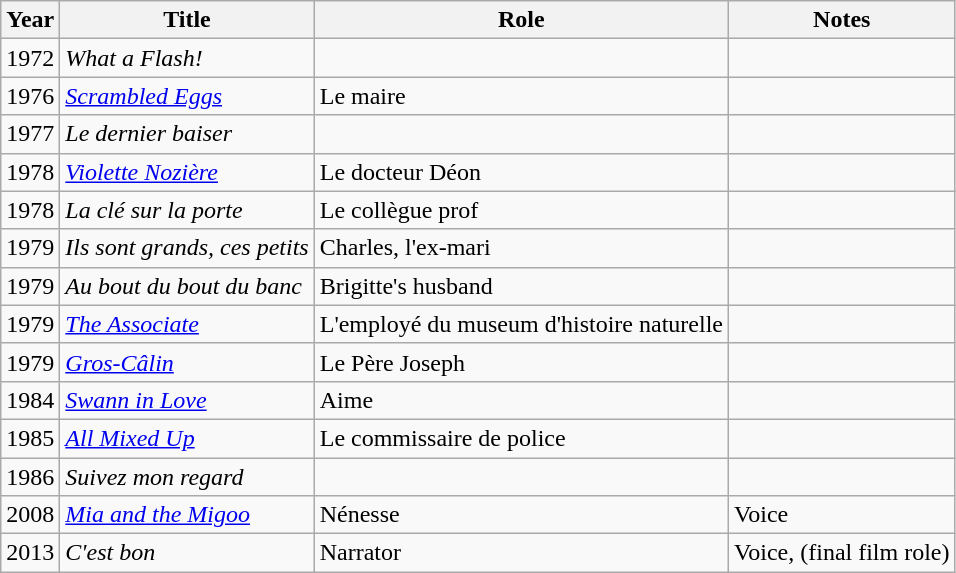<table class="wikitable">
<tr>
<th>Year</th>
<th>Title</th>
<th>Role</th>
<th>Notes</th>
</tr>
<tr>
<td>1972</td>
<td><em>What a Flash!</em></td>
<td></td>
<td></td>
</tr>
<tr>
<td>1976</td>
<td><em><a href='#'>Scrambled Eggs</a></em></td>
<td>Le maire</td>
<td></td>
</tr>
<tr>
<td>1977</td>
<td><em>Le dernier baiser</em></td>
<td></td>
<td></td>
</tr>
<tr>
<td>1978</td>
<td><em><a href='#'>Violette Nozière</a></em></td>
<td>Le docteur Déon</td>
<td></td>
</tr>
<tr>
<td>1978</td>
<td><em>La clé sur la porte</em></td>
<td>Le collègue prof</td>
<td></td>
</tr>
<tr>
<td>1979</td>
<td><em>Ils sont grands, ces petits</em></td>
<td>Charles, l'ex-mari</td>
<td></td>
</tr>
<tr>
<td>1979</td>
<td><em>Au bout du bout du banc</em></td>
<td>Brigitte's husband</td>
<td></td>
</tr>
<tr>
<td>1979</td>
<td><em><a href='#'>The Associate</a></em></td>
<td>L'employé du museum d'histoire naturelle</td>
<td></td>
</tr>
<tr>
<td>1979</td>
<td><em><a href='#'>Gros-Câlin</a></em></td>
<td>Le Père Joseph</td>
<td></td>
</tr>
<tr>
<td>1984</td>
<td><em><a href='#'>Swann in Love</a></em></td>
<td>Aime</td>
<td></td>
</tr>
<tr>
<td>1985</td>
<td><em><a href='#'>All Mixed Up</a></em></td>
<td>Le commissaire de police</td>
<td></td>
</tr>
<tr>
<td>1986</td>
<td><em>Suivez mon regard</em></td>
<td></td>
<td></td>
</tr>
<tr>
<td>2008</td>
<td><em><a href='#'>Mia and the Migoo</a></em></td>
<td>Nénesse</td>
<td>Voice</td>
</tr>
<tr>
<td>2013</td>
<td><em>C'est bon</em></td>
<td>Narrator</td>
<td>Voice, (final film role)</td>
</tr>
</table>
